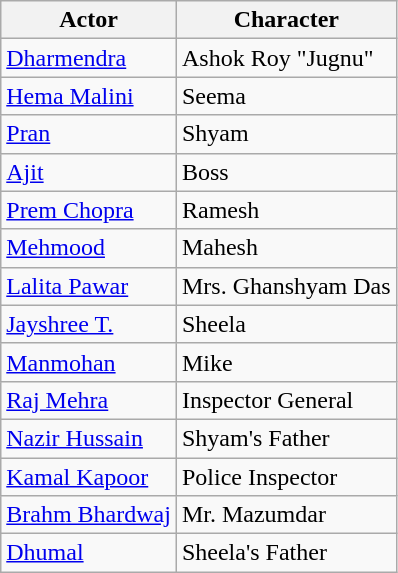<table class="wikitable">
<tr>
<th>Actor</th>
<th>Character</th>
</tr>
<tr>
<td><a href='#'>Dharmendra</a></td>
<td>Ashok Roy "Jugnu"</td>
</tr>
<tr>
<td><a href='#'>Hema Malini</a></td>
<td>Seema</td>
</tr>
<tr>
<td><a href='#'>Pran</a></td>
<td>Shyam</td>
</tr>
<tr>
<td><a href='#'>Ajit</a></td>
<td>Boss</td>
</tr>
<tr>
<td><a href='#'>Prem Chopra</a></td>
<td>Ramesh</td>
</tr>
<tr>
<td><a href='#'>Mehmood</a></td>
<td>Mahesh</td>
</tr>
<tr>
<td><a href='#'>Lalita Pawar</a></td>
<td>Mrs. Ghanshyam Das</td>
</tr>
<tr>
<td><a href='#'>Jayshree T.</a></td>
<td>Sheela</td>
</tr>
<tr>
<td><a href='#'>Manmohan</a></td>
<td>Mike</td>
</tr>
<tr>
<td><a href='#'>Raj Mehra</a></td>
<td>Inspector General</td>
</tr>
<tr>
<td><a href='#'>Nazir Hussain</a></td>
<td>Shyam's Father</td>
</tr>
<tr>
<td><a href='#'>Kamal Kapoor</a></td>
<td>Police Inspector</td>
</tr>
<tr>
<td><a href='#'>Brahm Bhardwaj</a></td>
<td>Mr. Mazumdar</td>
</tr>
<tr>
<td><a href='#'>Dhumal</a></td>
<td>Sheela's Father</td>
</tr>
</table>
